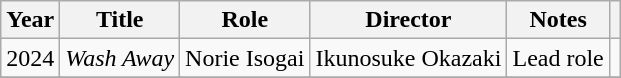<table class="wikitable sortable">
<tr>
<th>Year</th>
<th>Title</th>
<th>Role</th>
<th>Director</th>
<th class="unsortable">Notes</th>
<th class="unsortable"></th>
</tr>
<tr>
<td>2024</td>
<td><em>Wash Away</em></td>
<td>Norie Isogai</td>
<td>Ikunosuke Okazaki</td>
<td>Lead role</td>
<td></td>
</tr>
<tr>
</tr>
</table>
